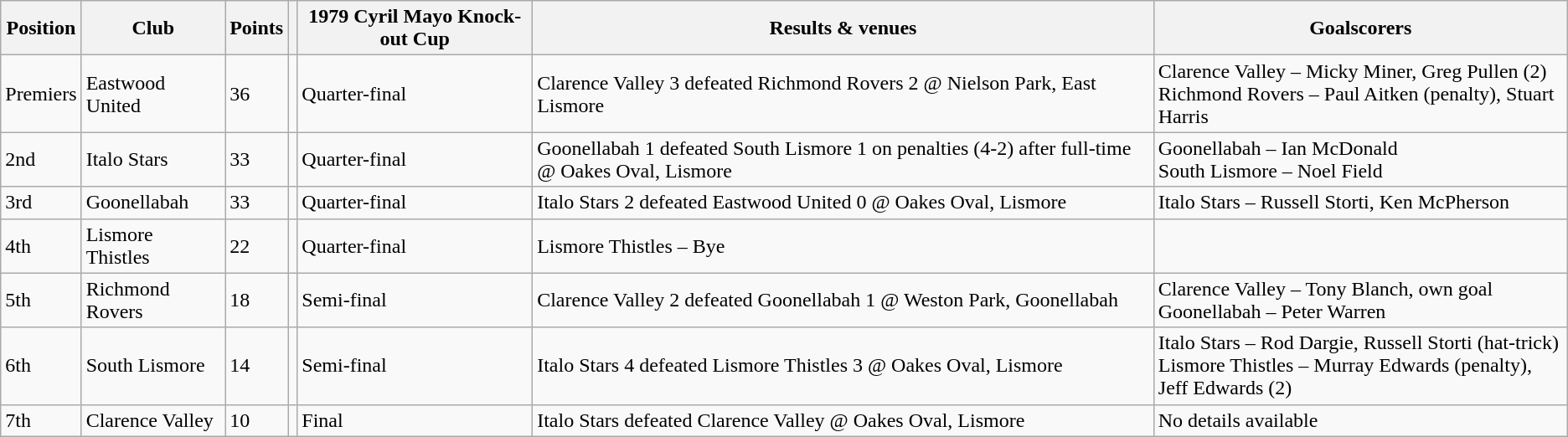<table class="wikitable">
<tr>
<th>Position</th>
<th>Club</th>
<th>Points</th>
<th></th>
<th>1979 Cyril Mayo Knock-out Cup</th>
<th>Results & venues</th>
<th>Goalscorers</th>
</tr>
<tr>
<td>Premiers</td>
<td>Eastwood United</td>
<td>36</td>
<td></td>
<td>Quarter-final</td>
<td>Clarence Valley 3 defeated Richmond Rovers 2 @ Nielson Park, East Lismore</td>
<td>Clarence Valley – Micky Miner, Greg Pullen (2)<br>Richmond Rovers – Paul Aitken (penalty), Stuart Harris</td>
</tr>
<tr>
<td>2nd</td>
<td>Italo Stars</td>
<td>33</td>
<td></td>
<td>Quarter-final</td>
<td>Goonellabah 1 defeated South Lismore 1 on penalties (4-2) after full-time @ Oakes Oval, Lismore</td>
<td>Goonellabah – Ian McDonald<br>South Lismore – Noel Field</td>
</tr>
<tr>
<td>3rd</td>
<td>Goonellabah</td>
<td>33</td>
<td></td>
<td>Quarter-final</td>
<td>Italo Stars 2 defeated Eastwood United 0 @ Oakes Oval, Lismore</td>
<td>Italo Stars – Russell Storti, Ken McPherson</td>
</tr>
<tr>
<td>4th</td>
<td>Lismore Thistles</td>
<td>22</td>
<td></td>
<td>Quarter-final</td>
<td>Lismore Thistles – Bye</td>
<td></td>
</tr>
<tr>
<td>5th</td>
<td>Richmond Rovers</td>
<td>18</td>
<td></td>
<td>Semi-final</td>
<td>Clarence Valley 2 defeated Goonellabah 1 @ Weston Park, Goonellabah</td>
<td>Clarence Valley – Tony Blanch, own goal<br>Goonellabah – Peter Warren</td>
</tr>
<tr>
<td>6th</td>
<td>South Lismore</td>
<td>14</td>
<td></td>
<td>Semi-final</td>
<td>Italo Stars 4 defeated Lismore Thistles 3 @ Oakes Oval, Lismore</td>
<td>Italo Stars – Rod Dargie, Russell Storti (hat-trick)<br>Lismore Thistles – Murray Edwards (penalty), Jeff Edwards (2)</td>
</tr>
<tr>
<td>7th</td>
<td>Clarence Valley</td>
<td>10</td>
<td></td>
<td>Final</td>
<td>Italo Stars defeated Clarence Valley @ Oakes Oval, Lismore</td>
<td>No details available</td>
</tr>
</table>
